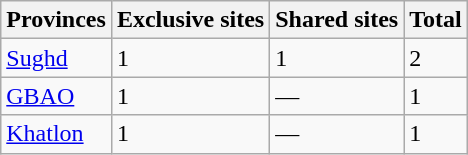<table class="wikitable sortable">
<tr>
<th>Provinces</th>
<th>Exclusive sites</th>
<th>Shared sites</th>
<th>Total</th>
</tr>
<tr>
<td><a href='#'>Sughd</a></td>
<td>1</td>
<td>1</td>
<td>2</td>
</tr>
<tr>
<td><a href='#'>GBAO</a></td>
<td>1</td>
<td>—</td>
<td>1</td>
</tr>
<tr>
<td><a href='#'>Khatlon</a></td>
<td>1</td>
<td>—</td>
<td>1</td>
</tr>
</table>
